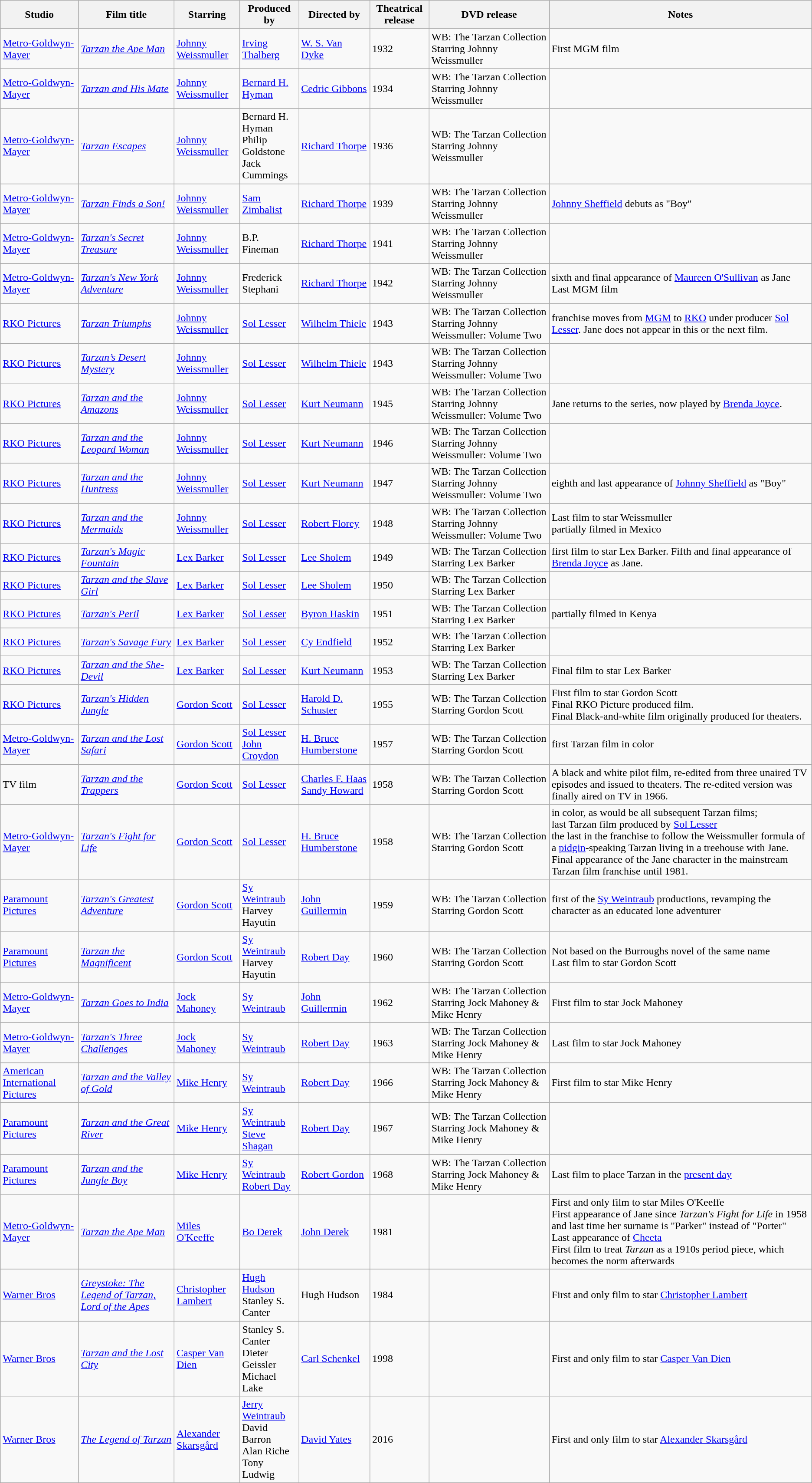<table class="sortable wikitable">
<tr>
<th>Studio</th>
<th>Film title</th>
<th>Starring</th>
<th>Produced by</th>
<th>Directed by</th>
<th>Theatrical release</th>
<th>DVD release</th>
<th>Notes</th>
</tr>
<tr>
<td><a href='#'>Metro-Goldwyn-Mayer</a></td>
<td><em><a href='#'>Tarzan the Ape Man</a></em></td>
<td><a href='#'>Johnny Weissmuller</a></td>
<td><a href='#'>Irving Thalberg</a></td>
<td><a href='#'>W. S. Van Dyke</a></td>
<td>1932</td>
<td>WB: The Tarzan Collection Starring Johnny Weissmuller</td>
<td>First MGM film</td>
</tr>
<tr>
<td><a href='#'>Metro-Goldwyn-Mayer</a></td>
<td><em><a href='#'>Tarzan and His Mate</a></em></td>
<td><a href='#'>Johnny Weissmuller</a></td>
<td><a href='#'>Bernard H. Hyman</a></td>
<td><a href='#'>Cedric Gibbons</a></td>
<td>1934</td>
<td>WB: The Tarzan Collection Starring Johnny Weissmuller</td>
<td></td>
</tr>
<tr>
<td><a href='#'>Metro-Goldwyn-Mayer</a></td>
<td><em><a href='#'>Tarzan Escapes</a></em></td>
<td><a href='#'>Johnny Weissmuller</a></td>
<td>Bernard H. Hyman<br>Philip Goldstone<br>Jack Cummings<br></td>
<td><a href='#'>Richard Thorpe</a></td>
<td>1936</td>
<td>WB: The Tarzan Collection Starring Johnny Weissmuller</td>
<td></td>
</tr>
<tr>
<td><a href='#'>Metro-Goldwyn-Mayer</a></td>
<td><em><a href='#'>Tarzan Finds a Son!</a></em></td>
<td><a href='#'>Johnny Weissmuller</a></td>
<td><a href='#'>Sam Zimbalist</a></td>
<td><a href='#'>Richard Thorpe</a></td>
<td>1939</td>
<td>WB: The Tarzan Collection Starring Johnny Weissmuller</td>
<td><a href='#'>Johnny Sheffield</a> debuts as "Boy"</td>
</tr>
<tr>
<td><a href='#'>Metro-Goldwyn-Mayer</a></td>
<td><em><a href='#'>Tarzan's Secret Treasure</a></em></td>
<td><a href='#'>Johnny Weissmuller</a></td>
<td>B.P. Fineman</td>
<td><a href='#'>Richard Thorpe</a></td>
<td>1941</td>
<td>WB: The Tarzan Collection Starring Johnny Weissmuller</td>
<td></td>
</tr>
<tr>
</tr>
<tr>
<td><a href='#'>Metro-Goldwyn-Mayer</a></td>
<td><em><a href='#'>Tarzan's New York Adventure</a></em></td>
<td><a href='#'>Johnny Weissmuller</a></td>
<td>Frederick Stephani</td>
<td><a href='#'>Richard Thorpe</a></td>
<td>1942</td>
<td>WB: The Tarzan Collection Starring Johnny Weissmuller</td>
<td>sixth and final appearance of <a href='#'>Maureen O'Sullivan</a> as Jane<br>Last MGM film</td>
</tr>
<tr>
</tr>
<tr>
<td><a href='#'>RKO Pictures</a></td>
<td><em><a href='#'>Tarzan Triumphs</a></em></td>
<td><a href='#'>Johnny Weissmuller</a></td>
<td><a href='#'>Sol Lesser</a></td>
<td><a href='#'>Wilhelm Thiele</a></td>
<td>1943</td>
<td>WB: The Tarzan Collection Starring Johnny Weissmuller: Volume Two</td>
<td>franchise moves from <a href='#'>MGM</a> to <a href='#'>RKO</a> under producer <a href='#'>Sol Lesser</a>. Jane does not appear in this or the next film.</td>
</tr>
<tr>
<td><a href='#'>RKO Pictures</a></td>
<td><em><a href='#'>Tarzan’s Desert Mystery</a></em></td>
<td><a href='#'>Johnny Weissmuller</a></td>
<td><a href='#'>Sol Lesser</a></td>
<td><a href='#'>Wilhelm Thiele</a></td>
<td>1943</td>
<td>WB: The Tarzan Collection Starring Johnny Weissmuller: Volume Two</td>
<td></td>
</tr>
<tr>
<td><a href='#'>RKO Pictures</a></td>
<td><em><a href='#'>Tarzan and the Amazons</a></em></td>
<td><a href='#'>Johnny Weissmuller</a></td>
<td><a href='#'>Sol Lesser</a></td>
<td><a href='#'>Kurt Neumann</a></td>
<td>1945</td>
<td>WB: The Tarzan Collection Starring Johnny Weissmuller: Volume Two</td>
<td>Jane returns to the series, now played by <a href='#'>Brenda Joyce</a>.</td>
</tr>
<tr>
<td><a href='#'>RKO Pictures</a></td>
<td><em><a href='#'>Tarzan and the Leopard Woman</a></em></td>
<td><a href='#'>Johnny Weissmuller</a></td>
<td><a href='#'>Sol Lesser</a></td>
<td><a href='#'>Kurt Neumann</a></td>
<td>1946</td>
<td>WB: The Tarzan Collection Starring Johnny Weissmuller: Volume Two</td>
<td></td>
</tr>
<tr>
<td><a href='#'>RKO Pictures</a></td>
<td><em><a href='#'>Tarzan and the Huntress</a></em></td>
<td><a href='#'>Johnny Weissmuller</a></td>
<td><a href='#'>Sol Lesser</a></td>
<td><a href='#'>Kurt Neumann</a></td>
<td>1947</td>
<td>WB: The Tarzan Collection Starring Johnny Weissmuller: Volume Two</td>
<td>eighth and last appearance of <a href='#'>Johnny Sheffield</a> as "Boy"</td>
</tr>
<tr>
<td><a href='#'>RKO Pictures</a></td>
<td><em><a href='#'>Tarzan and the Mermaids</a></em></td>
<td><a href='#'>Johnny Weissmuller</a></td>
<td><a href='#'>Sol Lesser</a></td>
<td><a href='#'>Robert Florey</a></td>
<td>1948</td>
<td>WB: The Tarzan Collection Starring Johnny Weissmuller: Volume Two</td>
<td>Last film to star Weissmuller <br>partially filmed in Mexico</td>
</tr>
<tr>
<td><a href='#'>RKO Pictures</a></td>
<td><em><a href='#'>Tarzan's Magic Fountain</a></em></td>
<td><a href='#'>Lex Barker</a></td>
<td><a href='#'>Sol Lesser</a></td>
<td><a href='#'>Lee Sholem</a></td>
<td>1949</td>
<td>WB: The Tarzan Collection Starring Lex Barker</td>
<td>first film to star Lex Barker. Fifth and final appearance of <a href='#'>Brenda Joyce</a> as Jane.</td>
</tr>
<tr>
<td><a href='#'>RKO Pictures</a></td>
<td><em><a href='#'>Tarzan and the Slave Girl</a></em></td>
<td><a href='#'>Lex Barker</a></td>
<td><a href='#'>Sol Lesser</a></td>
<td><a href='#'>Lee Sholem</a></td>
<td>1950</td>
<td>WB: The Tarzan Collection Starring Lex Barker</td>
<td></td>
</tr>
<tr>
<td><a href='#'>RKO Pictures</a></td>
<td><em><a href='#'>Tarzan's Peril</a></em></td>
<td><a href='#'>Lex Barker</a></td>
<td><a href='#'>Sol Lesser</a></td>
<td><a href='#'>Byron Haskin</a></td>
<td>1951</td>
<td>WB: The Tarzan Collection Starring Lex Barker</td>
<td>partially filmed in Kenya</td>
</tr>
<tr>
<td><a href='#'>RKO Pictures</a></td>
<td><em><a href='#'>Tarzan's Savage Fury</a></em></td>
<td><a href='#'>Lex Barker</a></td>
<td><a href='#'>Sol Lesser</a></td>
<td><a href='#'>Cy Endfield</a></td>
<td>1952</td>
<td>WB: The Tarzan Collection Starring Lex Barker</td>
<td></td>
</tr>
<tr>
<td><a href='#'>RKO Pictures</a></td>
<td><em><a href='#'>Tarzan and the She-Devil</a></em></td>
<td><a href='#'>Lex Barker</a></td>
<td><a href='#'>Sol Lesser</a></td>
<td><a href='#'>Kurt Neumann</a></td>
<td>1953</td>
<td>WB: The Tarzan Collection Starring Lex Barker</td>
<td>Final film to star Lex Barker</td>
</tr>
<tr>
<td><a href='#'>RKO Pictures</a></td>
<td><em><a href='#'>Tarzan's Hidden Jungle</a></em></td>
<td><a href='#'>Gordon Scott</a></td>
<td><a href='#'>Sol Lesser</a></td>
<td><a href='#'>Harold D. Schuster</a></td>
<td>1955</td>
<td>WB: The Tarzan Collection Starring Gordon Scott</td>
<td>First film to star Gordon Scott<br>Final RKO Picture produced film. <br> Final Black-and-white film originally produced for theaters.</td>
</tr>
<tr>
<td><a href='#'>Metro-Goldwyn-Mayer</a></td>
<td><em><a href='#'>Tarzan and the Lost Safari</a></em></td>
<td><a href='#'>Gordon Scott</a></td>
<td><a href='#'>Sol Lesser</a><br><a href='#'>John Croydon</a></td>
<td><a href='#'>H. Bruce Humberstone</a></td>
<td>1957</td>
<td>WB: The Tarzan Collection Starring Gordon Scott</td>
<td>first Tarzan film in color</td>
</tr>
<tr>
<td>TV film</td>
<td><em><a href='#'>Tarzan and the Trappers</a></em></td>
<td><a href='#'>Gordon Scott</a></td>
<td><a href='#'>Sol Lesser</a></td>
<td><a href='#'>Charles F. Haas</a><br><a href='#'>Sandy Howard</a></td>
<td>1958</td>
<td>WB: The Tarzan Collection Starring Gordon Scott</td>
<td>A black and white pilot film, re-edited from three unaired TV episodes and issued to theaters. The re-edited version was finally aired on TV in 1966.</td>
</tr>
<tr>
<td><a href='#'>Metro-Goldwyn-Mayer</a></td>
<td><em><a href='#'>Tarzan's Fight for Life</a></em></td>
<td><a href='#'>Gordon Scott</a></td>
<td><a href='#'>Sol Lesser</a></td>
<td><a href='#'>H. Bruce Humberstone</a></td>
<td>1958</td>
<td>WB: The Tarzan Collection Starring Gordon Scott</td>
<td>in color, as would be all subsequent Tarzan films; <br> last Tarzan film produced by <a href='#'>Sol Lesser</a> <br>the last in the franchise to follow the Weissmuller formula of a <a href='#'>pidgin</a>-speaking Tarzan living in a treehouse with Jane. Final appearance of the Jane character in the mainstream Tarzan film franchise until 1981.</td>
</tr>
<tr>
<td><a href='#'>Paramount Pictures</a></td>
<td><em><a href='#'>Tarzan's Greatest Adventure</a></em></td>
<td><a href='#'>Gordon Scott</a></td>
<td><a href='#'>Sy Weintraub</a><br>Harvey Hayutin</td>
<td><a href='#'>John Guillermin</a></td>
<td>1959</td>
<td>WB: The Tarzan Collection Starring Gordon Scott</td>
<td>first of the <a href='#'>Sy Weintraub</a> productions, revamping the character as an educated lone adventurer</td>
</tr>
<tr>
<td><a href='#'>Paramount Pictures</a></td>
<td><em><a href='#'>Tarzan the Magnificent</a></em></td>
<td><a href='#'>Gordon Scott</a></td>
<td><a href='#'>Sy Weintraub</a><br>Harvey Hayutin</td>
<td><a href='#'>Robert Day</a></td>
<td>1960</td>
<td>WB: The Tarzan Collection Starring Gordon Scott</td>
<td>Not based on the Burroughs novel of the same name <br> Last film to star Gordon Scott</td>
</tr>
<tr>
<td><a href='#'>Metro-Goldwyn-Mayer</a></td>
<td><em><a href='#'>Tarzan Goes to India</a></em></td>
<td><a href='#'>Jock Mahoney</a></td>
<td><a href='#'>Sy Weintraub</a></td>
<td><a href='#'>John Guillermin</a></td>
<td>1962</td>
<td>WB: The Tarzan Collection Starring Jock Mahoney & Mike Henry</td>
<td>First film to star Jock Mahoney</td>
</tr>
<tr>
<td><a href='#'>Metro-Goldwyn-Mayer</a></td>
<td><em><a href='#'>Tarzan's Three Challenges</a></em></td>
<td><a href='#'>Jock Mahoney</a></td>
<td><a href='#'>Sy Weintraub</a></td>
<td><a href='#'>Robert Day</a></td>
<td>1963</td>
<td>WB: The Tarzan Collection Starring Jock Mahoney & Mike Henry</td>
<td>Last film to star Jock Mahoney</td>
</tr>
<tr>
</tr>
<tr>
<td><a href='#'>American International Pictures</a></td>
<td><em><a href='#'>Tarzan and the Valley of Gold</a></em></td>
<td><a href='#'>Mike Henry</a></td>
<td><a href='#'>Sy Weintraub</a></td>
<td><a href='#'>Robert Day</a></td>
<td>1966</td>
<td>WB: The Tarzan Collection Starring Jock Mahoney & Mike Henry</td>
<td>First film to star Mike Henry</td>
</tr>
<tr>
<td><a href='#'>Paramount Pictures</a></td>
<td><em><a href='#'>Tarzan and the Great River</a></em></td>
<td><a href='#'>Mike Henry</a></td>
<td><a href='#'>Sy Weintraub</a><br><a href='#'>Steve Shagan</a></td>
<td><a href='#'>Robert Day</a></td>
<td>1967</td>
<td>WB: The Tarzan Collection Starring Jock Mahoney & Mike Henry</td>
<td></td>
</tr>
<tr>
<td><a href='#'>Paramount Pictures</a></td>
<td><em><a href='#'>Tarzan and the Jungle Boy</a></em></td>
<td><a href='#'>Mike Henry</a></td>
<td><a href='#'>Sy Weintraub</a><br><a href='#'>Robert Day</a></td>
<td><a href='#'>Robert Gordon</a></td>
<td>1968</td>
<td>WB: The Tarzan Collection Starring Jock Mahoney & Mike Henry</td>
<td>Last film to place Tarzan in the <a href='#'>present day</a></td>
</tr>
<tr>
<td><a href='#'>Metro-Goldwyn-Mayer</a></td>
<td><em><a href='#'>Tarzan the Ape Man</a></em></td>
<td><a href='#'>Miles O'Keeffe</a></td>
<td><a href='#'>Bo Derek</a></td>
<td><a href='#'>John Derek</a></td>
<td>1981</td>
<td></td>
<td>First and only film to star Miles O'Keeffe<br>First appearance of Jane since <em>Tarzan's Fight for Life</em> in 1958 and last time her surname is "Parker" instead of "Porter"<br>Last appearance of <a href='#'>Cheeta</a><br>First film to treat <em>Tarzan</em> as a 1910s period piece, which becomes the norm afterwards</td>
</tr>
<tr>
<td><a href='#'>Warner Bros</a></td>
<td><em><a href='#'>Greystoke: The Legend of Tarzan, Lord of the Apes</a></em></td>
<td><a href='#'>Christopher Lambert</a></td>
<td><a href='#'>Hugh Hudson</a> <br>Stanley S. Canter</td>
<td>Hugh Hudson</td>
<td>1984</td>
<td></td>
<td>First and only film to star <a href='#'>Christopher Lambert</a></td>
</tr>
<tr>
<td><a href='#'>Warner Bros</a></td>
<td><em><a href='#'>Tarzan and the Lost City</a></em></td>
<td><a href='#'>Casper Van Dien</a></td>
<td>Stanley S. Canter<br>Dieter Geissler<br>Michael Lake</td>
<td><a href='#'>Carl Schenkel</a></td>
<td>1998</td>
<td></td>
<td>First and only film to star <a href='#'>Casper Van Dien</a></td>
</tr>
<tr>
<td><a href='#'>Warner Bros</a></td>
<td><em><a href='#'>The Legend of Tarzan</a></em></td>
<td><a href='#'>Alexander Skarsgård</a></td>
<td><a href='#'>Jerry Weintraub</a><br>David Barron<br>Alan Riche<br>Tony Ludwig</td>
<td><a href='#'>David Yates</a></td>
<td>2016</td>
<td></td>
<td>First and only film to star <a href='#'>Alexander Skarsgård</a></td>
</tr>
</table>
